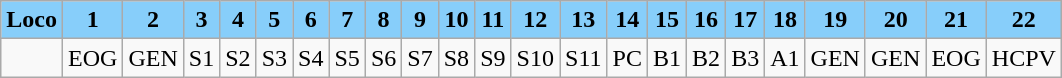<table class="wikitable plainrowheaders unsortable" style="text-align:center">
<tr>
<th scope="col" rowspan="1" style="background:lightskyblue;">Loco</th>
<th scope="col" rowspan="1" style="background:lightskyblue;">1</th>
<th scope="col" rowspan="1" style="background:lightskyblue;">2</th>
<th scope="col" rowspan="1" style="background:lightskyblue;">3</th>
<th scope="col" rowspan="1" style="background:lightskyblue;">4</th>
<th scope="col" rowspan="1" style="background:lightskyblue;">5</th>
<th scope="col" rowspan="1" style="background:lightskyblue;">6</th>
<th scope="col" rowspan="1" style="background:lightskyblue;">7</th>
<th scope="col" rowspan="1" style="background:lightskyblue;">8</th>
<th scope="col" rowspan="1" style="background:lightskyblue;">9</th>
<th scope="col" rowspan="1" style="background:lightskyblue;">10</th>
<th scope="col" rowspan="1" style="background:lightskyblue;">11</th>
<th scope="col" rowspan="1" style="background:lightskyblue;">12</th>
<th scope="col" rowspan="1" style="background:lightskyblue;">13</th>
<th scope="col" rowspan="1" style="background:lightskyblue;">14</th>
<th scope="col" rowspan="1" style="background:lightskyblue;">15</th>
<th scope="col" rowspan="1" style="background:lightskyblue;">16</th>
<th scope="col" rowspan="1" style="background:lightskyblue;">17</th>
<th scope="col" rowspan="1" style="background:lightskyblue;">18</th>
<th scope="col" rowspan="1" style="background:lightskyblue;">19</th>
<th scope="col" rowspan="1" style="background:lightskyblue;">20</th>
<th scope="col" rowspan="1" style="background:lightskyblue;">21</th>
<th scope="col" rowspan="1" style="background:lightskyblue;">22</th>
</tr>
<tr>
<td></td>
<td>EOG</td>
<td>GEN</td>
<td>S1</td>
<td>S2</td>
<td>S3</td>
<td>S4</td>
<td>S5</td>
<td>S6</td>
<td>S7</td>
<td>S8</td>
<td>S9</td>
<td>S10</td>
<td>S11</td>
<td>PC</td>
<td>B1</td>
<td>B2</td>
<td>B3</td>
<td>A1</td>
<td>GEN</td>
<td>GEN</td>
<td>EOG</td>
<td>HCPV</td>
</tr>
</table>
